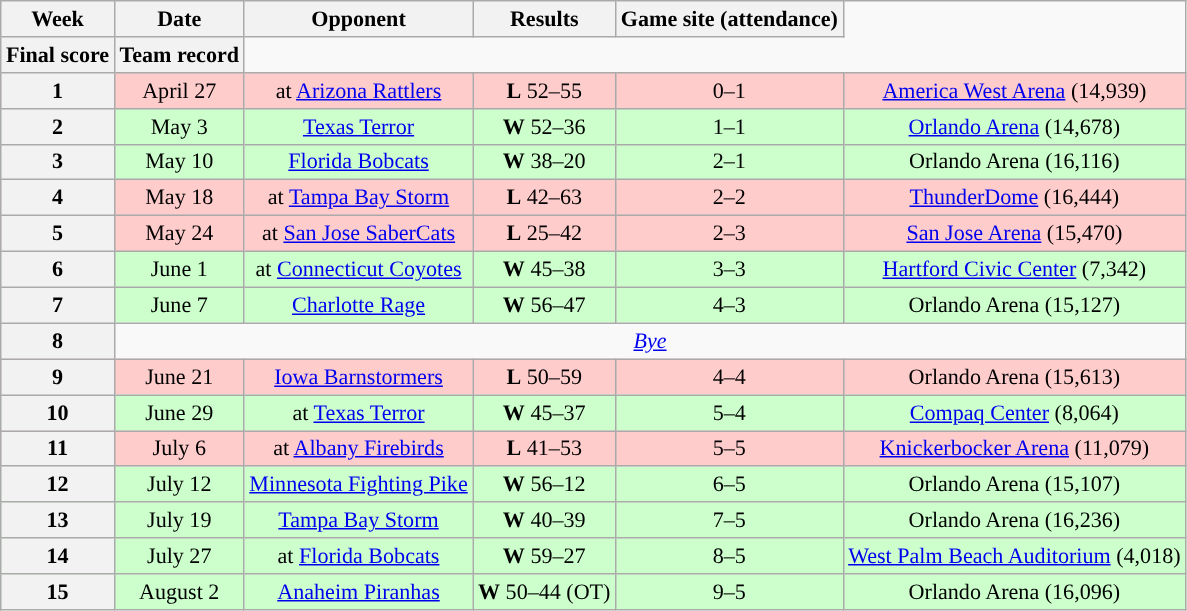<table class="wikitable" style="font-size: 92%;" "align=center">
<tr>
<th>Week</th>
<th>Date</th>
<th>Opponent</th>
<th>Results</th>
<th>Game site (attendance)</th>
</tr>
<tr>
<th>Final score</th>
<th>Team record</th>
</tr>
<tr style="background:#fcc">
<th>1</th>
<td style="text-align:center;">April 27</td>
<td style="text-align:center;">at <a href='#'>Arizona Rattlers</a></td>
<td style="text-align:center;"><strong>L</strong> 52–55</td>
<td style="text-align:center;">0–1</td>
<td style="text-align:center;"><a href='#'>America West Arena</a> (14,939)</td>
</tr>
<tr style="background:#cfc">
<th>2</th>
<td style="text-align:center;">May 3</td>
<td style="text-align:center;"><a href='#'>Texas Terror</a></td>
<td style="text-align:center;"><strong>W</strong> 52–36</td>
<td style="text-align:center;">1–1</td>
<td style="text-align:center;"><a href='#'>Orlando Arena</a> (14,678)</td>
</tr>
<tr style="background:#cfc">
<th>3</th>
<td style="text-align:center;">May 10</td>
<td style="text-align:center;"><a href='#'>Florida Bobcats</a></td>
<td style="text-align:center;"><strong>W</strong> 38–20</td>
<td style="text-align:center;">2–1</td>
<td style="text-align:center;">Orlando Arena (16,116)</td>
</tr>
<tr style="background:#fcc">
<th>4</th>
<td style="text-align:center;">May 18</td>
<td style="text-align:center;">at <a href='#'>Tampa Bay Storm</a></td>
<td style="text-align:center;"><strong>L</strong> 42–63</td>
<td style="text-align:center;">2–2</td>
<td style="text-align:center;"><a href='#'>ThunderDome</a> (16,444)</td>
</tr>
<tr style="background:#fcc">
<th>5</th>
<td style="text-align:center;">May 24</td>
<td style="text-align:center;">at <a href='#'>San Jose SaberCats</a></td>
<td style="text-align:center;"><strong>L</strong> 25–42</td>
<td style="text-align:center;">2–3</td>
<td style="text-align:center;"><a href='#'>San Jose Arena</a> (15,470)</td>
</tr>
<tr style="background:#cfc">
<th>6</th>
<td style="text-align:center;">June 1</td>
<td style="text-align:center;">at <a href='#'>Connecticut Coyotes</a></td>
<td style="text-align:center;"><strong>W</strong> 45–38</td>
<td style="text-align:center;">3–3</td>
<td style="text-align:center;"><a href='#'>Hartford Civic Center</a> (7,342)</td>
</tr>
<tr style="background:#cfc">
<th>7</th>
<td style="text-align:center;">June 7</td>
<td style="text-align:center;"><a href='#'>Charlotte Rage</a></td>
<td style="text-align:center;"><strong>W</strong> 56–47</td>
<td style="text-align:center;">4–3</td>
<td style="text-align:center;">Orlando Arena (15,127)</td>
</tr>
<tr style=>
<th>8</th>
<td colspan="8" style="text-align:center;"><em><a href='#'>Bye</a></em></td>
</tr>
<tr style="background:#fcc">
<th>9</th>
<td style="text-align:center;">June 21</td>
<td style="text-align:center;"><a href='#'>Iowa Barnstormers</a></td>
<td style="text-align:center;"><strong>L</strong> 50–59</td>
<td style="text-align:center;">4–4</td>
<td style="text-align:center;">Orlando Arena (15,613)</td>
</tr>
<tr style="background:#cfc">
<th>10</th>
<td style="text-align:center;">June 29</td>
<td style="text-align:center;">at <a href='#'>Texas Terror</a></td>
<td style="text-align:center;"><strong>W</strong> 45–37</td>
<td style="text-align:center;">5–4</td>
<td style="text-align:center;"><a href='#'>Compaq Center</a> (8,064)</td>
</tr>
<tr style="background:#fcc">
<th>11</th>
<td style="text-align:center;">July 6</td>
<td style="text-align:center;">at <a href='#'>Albany Firebirds</a></td>
<td style="text-align:center;"><strong>L</strong> 41–53</td>
<td style="text-align:center;">5–5</td>
<td style="text-align:center;"><a href='#'>Knickerbocker Arena</a> (11,079)</td>
</tr>
<tr style="background:#cfc">
<th>12</th>
<td style="text-align:center;">July 12</td>
<td style="text-align:center;"><a href='#'>Minnesota Fighting Pike</a></td>
<td style="text-align:center;"><strong>W</strong> 56–12</td>
<td style="text-align:center;">6–5</td>
<td style="text-align:center;">Orlando Arena (15,107)</td>
</tr>
<tr style="background:#cfc">
<th>13</th>
<td style="text-align:center;">July 19</td>
<td style="text-align:center;"><a href='#'>Tampa Bay Storm</a></td>
<td style="text-align:center;"><strong>W</strong> 40–39</td>
<td style="text-align:center;">7–5</td>
<td style="text-align:center;">Orlando Arena (16,236)</td>
</tr>
<tr style="background:#cfc">
<th>14</th>
<td style="text-align:center;">July 27</td>
<td style="text-align:center;">at <a href='#'>Florida Bobcats</a></td>
<td style="text-align:center;"><strong>W</strong> 59–27</td>
<td style="text-align:center;">8–5</td>
<td style="text-align:center;"><a href='#'>West Palm Beach Auditorium</a> (4,018)</td>
</tr>
<tr style="background:#cfc">
<th>15</th>
<td style="text-align:center;">August 2</td>
<td style="text-align:center;"><a href='#'>Anaheim Piranhas</a></td>
<td style="text-align:center;"><strong>W</strong> 50–44 (OT)</td>
<td style="text-align:center;">9–5</td>
<td style="text-align:center;">Orlando Arena (16,096)</td>
</tr>
</table>
